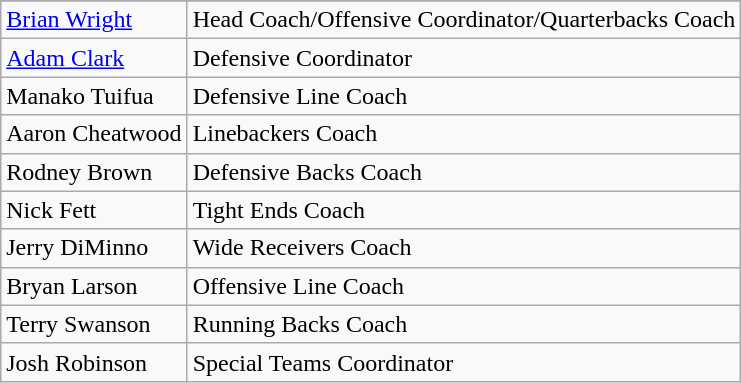<table class="wikitable">
<tr>
</tr>
<tr>
<td><a href='#'>Brian Wright</a></td>
<td>Head Coach/Offensive Coordinator/Quarterbacks Coach</td>
</tr>
<tr>
<td><a href='#'>Adam Clark</a></td>
<td>Defensive Coordinator</td>
</tr>
<tr>
<td>Manako Tuifua</td>
<td>Defensive Line Coach</td>
</tr>
<tr>
<td>Aaron Cheatwood</td>
<td>Linebackers Coach</td>
</tr>
<tr>
<td>Rodney Brown</td>
<td>Defensive Backs Coach</td>
</tr>
<tr>
<td>Nick Fett</td>
<td>Tight Ends Coach</td>
</tr>
<tr>
<td>Jerry DiMinno</td>
<td>Wide Receivers Coach</td>
</tr>
<tr>
<td>Bryan Larson</td>
<td>Offensive Line Coach</td>
</tr>
<tr>
<td>Terry Swanson</td>
<td>Running Backs Coach</td>
</tr>
<tr>
<td>Josh Robinson</td>
<td>Special Teams Coordinator</td>
</tr>
</table>
